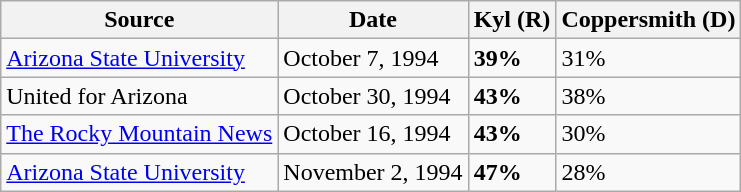<table class="wikitable">
<tr>
<th>Source</th>
<th>Date</th>
<th>Kyl (R)</th>
<th>Coppersmith (D)</th>
</tr>
<tr>
<td><a href='#'>Arizona State University</a></td>
<td>October 7, 1994</td>
<td><strong>39%</strong></td>
<td>31%</td>
</tr>
<tr>
<td>United for Arizona</td>
<td>October 30, 1994</td>
<td><strong>43%</strong></td>
<td>38%</td>
</tr>
<tr>
<td><a href='#'>The Rocky Mountain News</a></td>
<td>October 16, 1994</td>
<td><strong>43%</strong></td>
<td>30%</td>
</tr>
<tr>
<td><a href='#'>Arizona State University</a></td>
<td>November 2, 1994</td>
<td><strong>47%</strong></td>
<td>28%</td>
</tr>
</table>
